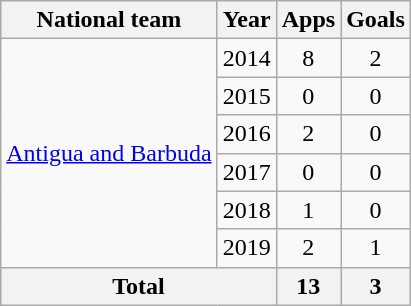<table class=wikitable style=text-align:center>
<tr>
<th>National team</th>
<th>Year</th>
<th>Apps</th>
<th>Goals</th>
</tr>
<tr>
<td rowspan="6"><a href='#'>Antigua and Barbuda</a></td>
<td>2014</td>
<td>8</td>
<td>2</td>
</tr>
<tr>
<td>2015</td>
<td>0</td>
<td>0</td>
</tr>
<tr>
<td>2016</td>
<td>2</td>
<td>0</td>
</tr>
<tr>
<td>2017</td>
<td>0</td>
<td>0</td>
</tr>
<tr>
<td>2018</td>
<td>1</td>
<td>0</td>
</tr>
<tr>
<td>2019</td>
<td>2</td>
<td>1</td>
</tr>
<tr>
<th colspan="2">Total</th>
<th>13</th>
<th>3</th>
</tr>
</table>
